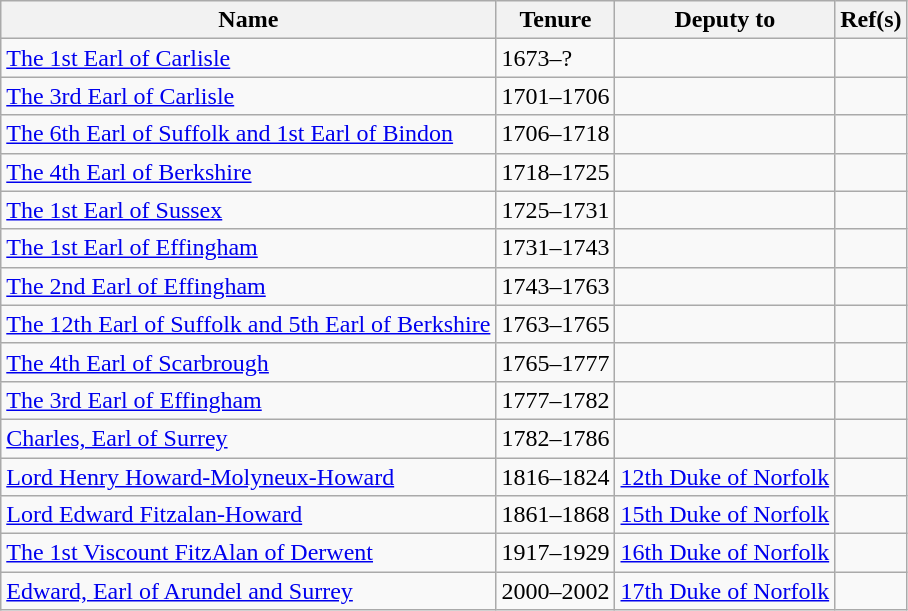<table class="wikitable">
<tr>
<th>Name</th>
<th style="text-align: center;">Tenure</th>
<th>Deputy to</th>
<th style="text-align: center;">Ref(s)</th>
</tr>
<tr>
<td><a href='#'>The 1st Earl of Carlisle</a></td>
<td>1673–?</td>
<td></td>
<td></td>
</tr>
<tr>
<td><a href='#'>The 3rd Earl of Carlisle</a></td>
<td>1701–1706</td>
<td></td>
<td></td>
</tr>
<tr>
<td><a href='#'>The 6th Earl of Suffolk and 1st Earl of Bindon</a></td>
<td>1706–1718</td>
<td></td>
<td></td>
</tr>
<tr>
<td><a href='#'>The 4th Earl of Berkshire</a></td>
<td>1718–1725</td>
<td></td>
<td></td>
</tr>
<tr>
<td><a href='#'>The 1st Earl of Sussex</a></td>
<td>1725–1731</td>
<td></td>
<td></td>
</tr>
<tr>
<td><a href='#'>The 1st Earl of Effingham</a></td>
<td>1731–1743</td>
<td></td>
<td></td>
</tr>
<tr>
<td><a href='#'>The 2nd Earl of Effingham</a></td>
<td>1743–1763</td>
<td></td>
<td></td>
</tr>
<tr>
<td><a href='#'>The 12th Earl of Suffolk and 5th Earl of Berkshire</a></td>
<td>1763–1765</td>
<td></td>
<td></td>
</tr>
<tr>
<td><a href='#'>The 4th Earl of Scarbrough</a></td>
<td>1765–1777</td>
<td></td>
<td></td>
</tr>
<tr>
<td><a href='#'>The 3rd Earl of Effingham</a></td>
<td>1777–1782</td>
<td></td>
<td></td>
</tr>
<tr>
<td><a href='#'>Charles, Earl of Surrey</a></td>
<td>1782–1786</td>
<td></td>
<td></td>
</tr>
<tr>
<td><a href='#'>Lord Henry Howard-Molyneux-Howard</a></td>
<td>1816–1824</td>
<td><a href='#'>12th Duke of Norfolk</a></td>
<td></td>
</tr>
<tr>
<td><a href='#'>Lord Edward Fitzalan-Howard</a></td>
<td>1861–1868</td>
<td><a href='#'>15th Duke of Norfolk</a></td>
<td></td>
</tr>
<tr>
<td><a href='#'>The 1st Viscount FitzAlan of Derwent</a></td>
<td>1917–1929</td>
<td><a href='#'>16th Duke of Norfolk</a></td>
<td></td>
</tr>
<tr>
<td><a href='#'>Edward, Earl of Arundel and Surrey</a></td>
<td>2000–2002</td>
<td><a href='#'>17th Duke of Norfolk</a></td>
<td></td>
</tr>
</table>
